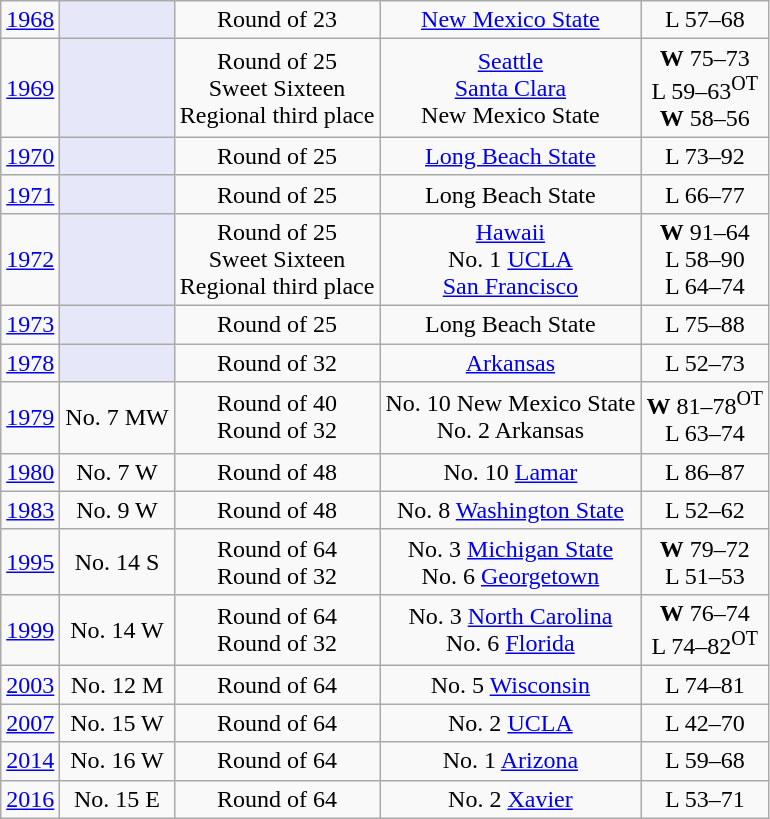<table class=wikitable style="text-align:center">
<tr>
<td><a href='#'>1968</a></td>
<td style="background:#E6E8FA;"></td>
<td>Round of 23</td>
<td><a href='#'>New Mexico State</a></td>
<td>L 57–68</td>
</tr>
<tr>
<td><a href='#'>1969</a></td>
<td style="background:#E6E8FA;"></td>
<td>Round of 25<br>Sweet Sixteen<br>Regional third place</td>
<td><a href='#'>Seattle</a><br><a href='#'>Santa Clara</a><br>New Mexico State</td>
<td><strong>W</strong> 75–73<br>L 59–63<sup>OT</sup><br><strong>W</strong> 58–56</td>
</tr>
<tr>
<td><a href='#'>1970</a></td>
<td style="background:#E6E8FA;"></td>
<td>Round of 25</td>
<td><a href='#'>Long Beach State</a></td>
<td>L 73–92</td>
</tr>
<tr>
<td><a href='#'>1971</a></td>
<td style="background:#E6E8FA;"></td>
<td>Round of 25</td>
<td>Long Beach State</td>
<td>L 66–77</td>
</tr>
<tr>
<td><a href='#'>1972</a></td>
<td style="background:#E6E8FA;"></td>
<td>Round of 25<br>Sweet Sixteen<br>Regional third place</td>
<td><a href='#'>Hawaii</a><br>No. 1 <a href='#'>UCLA</a><br><a href='#'>San Francisco</a></td>
<td><strong>W</strong> 91–64<br>L 58–90<br>L 64–74</td>
</tr>
<tr>
<td><a href='#'>1973</a></td>
<td style="background:#E6E8FA;"></td>
<td>Round of 25</td>
<td>Long Beach State</td>
<td>L 75–88</td>
</tr>
<tr>
<td><a href='#'>1978</a></td>
<td style="background:#E6E8FA;"></td>
<td>Round of 32</td>
<td><a href='#'>Arkansas</a></td>
<td>L 52–73</td>
</tr>
<tr>
<td><a href='#'>1979</a></td>
<td>No. 7 MW</td>
<td>Round of 40<br>Round of 32</td>
<td>No. 10 New Mexico State<br> No. 2 Arkansas</td>
<td><strong>W</strong> 81–78<sup>OT</sup><br>L 63–74</td>
</tr>
<tr>
<td><a href='#'>1980</a></td>
<td>No. 7 W</td>
<td>Round of 48</td>
<td>No. 10 <a href='#'>Lamar</a></td>
<td>L 86–87</td>
</tr>
<tr>
<td><a href='#'>1983</a></td>
<td>No. 9 W</td>
<td>Round of 48</td>
<td>No. 8 <a href='#'>Washington State</a></td>
<td>L 52–62</td>
</tr>
<tr>
<td><a href='#'>1995</a></td>
<td>No. 14 S</td>
<td>Round of 64<br>Round of 32</td>
<td>No. 3 <a href='#'>Michigan State</a><br>No. 6 <a href='#'>Georgetown</a></td>
<td><strong>W</strong> 79–72<br>L 51–53</td>
</tr>
<tr>
<td><a href='#'>1999</a></td>
<td>No. 14 W</td>
<td>Round of 64<br>Round of 32</td>
<td>No. 3 <a href='#'>North Carolina</a><br>No. 6 <a href='#'>Florida</a></td>
<td><strong>W</strong> 76–74<br>L 74–82<sup>OT</sup></td>
</tr>
<tr>
<td><a href='#'>2003</a></td>
<td>No. 12 M</td>
<td>Round of 64</td>
<td>No. 5 <a href='#'>Wisconsin</a></td>
<td>L 74–81</td>
</tr>
<tr>
<td><a href='#'>2007</a></td>
<td>No. 15 W</td>
<td>Round of 64</td>
<td>No. 2 <a href='#'>UCLA</a></td>
<td>L 42–70</td>
</tr>
<tr>
<td><a href='#'>2014</a></td>
<td>No. 16 W</td>
<td>Round of 64</td>
<td>No. 1 <a href='#'>Arizona</a></td>
<td>L 59–68</td>
</tr>
<tr>
<td><a href='#'>2016</a></td>
<td>No. 15 E</td>
<td>Round of 64</td>
<td>No. 2 <a href='#'>Xavier</a></td>
<td>L 53–71</td>
</tr>
</table>
